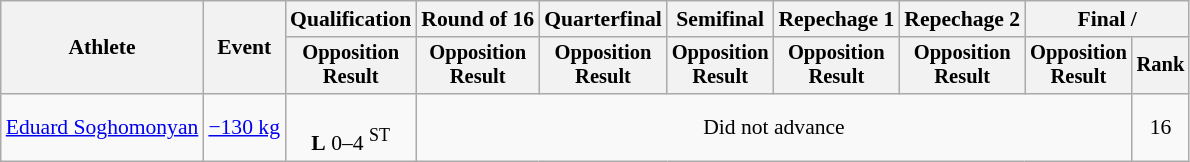<table class="wikitable" style="font-size:90%">
<tr>
<th rowspan=2>Athlete</th>
<th rowspan=2>Event</th>
<th>Qualification</th>
<th>Round of 16</th>
<th>Quarterfinal</th>
<th>Semifinal</th>
<th>Repechage 1</th>
<th>Repechage 2</th>
<th colspan=2>Final / </th>
</tr>
<tr style="font-size: 95%">
<th>Opposition<br>Result</th>
<th>Opposition<br>Result</th>
<th>Opposition<br>Result</th>
<th>Opposition<br>Result</th>
<th>Opposition<br>Result</th>
<th>Opposition<br>Result</th>
<th>Opposition<br>Result</th>
<th>Rank</th>
</tr>
<tr align=center>
<td align=left><a href='#'>Eduard Soghomonyan</a></td>
<td align=left><a href='#'>−130 kg</a></td>
<td><br><strong>L</strong> 0–4 <sup>ST</sup></td>
<td colspan=6>Did not advance</td>
<td>16</td>
</tr>
</table>
